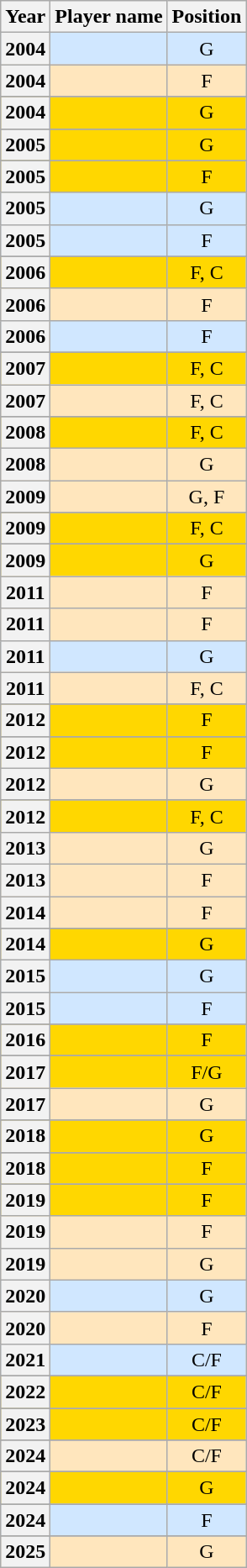<table class="wikitable plainrowheaders">
<tr>
<th scope="col">Year</th>
<th scope="col">Player name</th>
<th scope="col">Position</th>
</tr>
<tr style="background:#d0e7ff;">
<th scope="row" style="text-align:center;">2004</th>
<td style="text-align:center;"></td>
<td style="text-align:center;">G</td>
</tr>
<tr style="background:#ffe6bd;">
<th scope="row" style="text-align:center;">2004</th>
<td style="text-align:center;"></td>
<td style="text-align:center;">F</td>
</tr>
<tr>
</tr>
<tr style="background:Gold;">
<th scope="row" style="text-align:center;">2004</th>
<td style="text-align:center;"></td>
<td style="text-align:center;">G</td>
</tr>
<tr>
</tr>
<tr style="background:Gold;">
<th scope="row" style="text-align:center;">2005</th>
<td style="text-align:center;"></td>
<td style="text-align:center;">G</td>
</tr>
<tr>
</tr>
<tr style="background:Gold;">
<th scope="row" style="text-align:center;">2005</th>
<td style="text-align:center;"></td>
<td style="text-align:center;">F</td>
</tr>
<tr style="background:#d0e7ff;">
<th scope="row" style="text-align:center;">2005</th>
<td style="text-align:center;"></td>
<td style="text-align:center;">G</td>
</tr>
<tr style="background:#d0e7ff;">
<th scope="row" style="text-align:center;">2005</th>
<td style="text-align:center;"></td>
<td style="text-align:center;">F</td>
</tr>
<tr>
</tr>
<tr style="background:Gold;">
<th scope="row" style="text-align:center;">2006</th>
<td style="text-align:center;"></td>
<td style="text-align:center;">F, C</td>
</tr>
<tr style="background:#ffe6bd;">
<th scope="row" style="text-align:center;">2006</th>
<td style="text-align:center;"></td>
<td style="text-align:center;">F</td>
</tr>
<tr style="background:#d0e7ff;">
<th scope="row" style="text-align:center;">2006</th>
<td style="text-align:center;"></td>
<td style="text-align:center;">F</td>
</tr>
<tr>
</tr>
<tr style="background:Gold;">
<th scope="row" style="text-align:center;">2007</th>
<td style="text-align:center;"></td>
<td style="text-align:center;">F, C</td>
</tr>
<tr style="background:#ffe6bd;">
<th scope="row" style="text-align:center;">2007</th>
<td style="text-align:center;"></td>
<td style="text-align:center;">F, C</td>
</tr>
<tr>
</tr>
<tr style="background:Gold;">
<th scope="row" style="text-align:center;">2008</th>
<td style="text-align:center;"></td>
<td style="text-align:center;">F, C</td>
</tr>
<tr style="background:#ffe6bd;">
<th scope="row" style="text-align:center;">2008</th>
<td style="text-align:center;"></td>
<td style="text-align:center;">G</td>
</tr>
<tr style="background:#ffe6bd;">
<th scope="row" style="text-align:center;">2009</th>
<td style="text-align:center;"></td>
<td style="text-align:center;">G, F</td>
</tr>
<tr>
</tr>
<tr style="background:Gold;">
<th scope="row" style="text-align:center;">2009</th>
<td style="text-align:center;"></td>
<td style="text-align:center;">F, C</td>
</tr>
<tr>
</tr>
<tr style="background:Gold;">
<th scope="row" style="text-align:center;">2009</th>
<td style="text-align:center;"></td>
<td style="text-align:center;">G</td>
</tr>
<tr style="background:#ffe6bd;">
<th scope="row" style="text-align:center;">2011</th>
<td style="text-align:center;"></td>
<td style="text-align:center;">F</td>
</tr>
<tr style="background:#ffe6bd;">
<th scope="row" style="text-align:center;">2011</th>
<td style="text-align:center;"></td>
<td style="text-align:center;">F</td>
</tr>
<tr style="background:#d0e7ff;">
<th scope="row" style="text-align:center;">2011</th>
<td style="text-align:center;"></td>
<td style="text-align:center;">G</td>
</tr>
<tr style="background:#ffe6bd;">
<th scope="row" style="text-align:center;">2011</th>
<td style="text-align:center;"></td>
<td style="text-align:center;">F, C</td>
</tr>
<tr>
</tr>
<tr style="background:Gold;">
<th scope="row" style="text-align:center;">2012</th>
<td style="text-align:center;"></td>
<td style="text-align:center;">F</td>
</tr>
<tr>
</tr>
<tr style="background:Gold;">
<th scope="row" style="text-align:center;">2012</th>
<td style="text-align:center;"></td>
<td style="text-align:center;">F</td>
</tr>
<tr style="background:#ffe6bd;">
<th scope="row" style="text-align:center;">2012</th>
<td style="text-align:center;"></td>
<td style="text-align:center;">G</td>
</tr>
<tr>
</tr>
<tr style="background:Gold;">
<th scope="row" style="text-align:center;">2012</th>
<td style="text-align:center;"></td>
<td style="text-align:center;">F, C</td>
</tr>
<tr style="background:#ffe6bd;">
<th scope="row" style="text-align:center;">2013</th>
<td style="text-align:center;"></td>
<td style="text-align:center;">G</td>
</tr>
<tr style="background:#ffe6bd;">
<th scope="row" style="text-align:center;">2013</th>
<td style="text-align:center;"></td>
<td style="text-align:center;">F</td>
</tr>
<tr style="background:#ffe6bd;">
<th scope="row" style="text-align:center;">2014</th>
<td style="text-align:center;"></td>
<td style="text-align:center;">F</td>
</tr>
<tr>
</tr>
<tr style="background:Gold;">
<th scope="row" style="text-align:center;">2014</th>
<td style="text-align:center;"></td>
<td style="text-align:center;">G</td>
</tr>
<tr style="background:#d0e7ff;">
<th scope="row" style="text-align:center;">2015</th>
<td style="text-align:center;"></td>
<td style="text-align:center;">G</td>
</tr>
<tr style="background:#d0e7ff;">
<th scope="row" style="text-align:center;">2015</th>
<td style="text-align:center;"></td>
<td style="text-align:center;">F</td>
</tr>
<tr>
</tr>
<tr style="background:Gold;">
<th scope="row" style="text-align:center;">2016</th>
<td style="text-align:center;"></td>
<td style="text-align:center;">F</td>
</tr>
<tr>
</tr>
<tr style="background:Gold;">
<th scope="row" style="text-align:center;">2017</th>
<td style="text-align:center;"></td>
<td style="text-align:center;">F/G</td>
</tr>
<tr style="background:#ffe6bd;">
<th scope="row" style="text-align:center;">2017</th>
<td style="text-align:center;"></td>
<td style="text-align:center;">G</td>
</tr>
<tr>
</tr>
<tr style="background:Gold;">
<th scope="row" style="text-align:center;">2018</th>
<td style="text-align:center;"></td>
<td style="text-align:center;">G</td>
</tr>
<tr>
</tr>
<tr style="background:Gold;">
<th scope="row" style="text-align:center;">2018</th>
<td style="text-align:center;"></td>
<td style="text-align:center;">F</td>
</tr>
<tr>
</tr>
<tr style="background:Gold;">
<th scope="row" style="text-align:center;">2019</th>
<td style="text-align:center;"></td>
<td style="text-align:center;">F</td>
</tr>
<tr style="background:#ffe6bd;">
<th scope="row" style="text-align:center;">2019</th>
<td style="text-align:center;"></td>
<td style="text-align:center;">F</td>
</tr>
<tr style="background:#ffe6bd;">
<th scope="row" style="text-align:center;">2019</th>
<td style="text-align:center;"></td>
<td style="text-align:center;">G</td>
</tr>
<tr style="background:#d0e7ff;">
<th scope="row" style="text-align:center;">2020</th>
<td style="text-align:center;"></td>
<td style="text-align:center;">G</td>
</tr>
<tr style="background:#ffe6bd;">
<th scope="row" style="text-align:center;">2020</th>
<td style="text-align:center;"></td>
<td style="text-align:center;">F</td>
</tr>
<tr style="background:#d0e7ff;">
<th scope="row" style="text-align:center;">2021</th>
<td style="text-align:center;"></td>
<td style="text-align:center;">C/F</td>
</tr>
<tr>
</tr>
<tr style="background:Gold;">
<th scope="row" style="text-align:center;">2022</th>
<td style="text-align:center;"></td>
<td style="text-align:center;">C/F</td>
</tr>
<tr>
</tr>
<tr style="background:Gold;">
<th scope="row" style="text-align:center;">2023</th>
<td style="text-align:center;"></td>
<td style="text-align:center;">C/F</td>
</tr>
<tr>
</tr>
<tr style="background:#ffe6bd;">
<th scope="row" style="text-align:center;">2024</th>
<td style="text-align:center;"></td>
<td style="text-align:center;">C/F</td>
</tr>
<tr>
</tr>
<tr style="background:Gold;">
<th scope="row" style="text-align:center;">2024</th>
<td style="text-align:center;"></td>
<td style="text-align:center;">G</td>
</tr>
<tr>
</tr>
<tr style="background:#d0e7ff;">
<th scope="row" style="text-align:center;">2024</th>
<td style="text-align:center;"></td>
<td style="text-align:center;">F</td>
</tr>
<tr>
</tr>
<tr style="background:#ffe6bd;">
<th scope="row" style="text-align:center;">2025</th>
<td style="text-align:center;"></td>
<td style="text-align:center;">G</td>
</tr>
</table>
